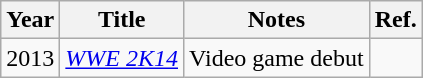<table class="wikitable sortable">
<tr>
<th>Year</th>
<th>Title</th>
<th>Notes</th>
<th><abbr>Ref.</abbr></th>
</tr>
<tr>
<td>2013</td>
<td><em><a href='#'>WWE 2K14</a></em></td>
<td>Video game debut</td>
<td></td>
</tr>
</table>
